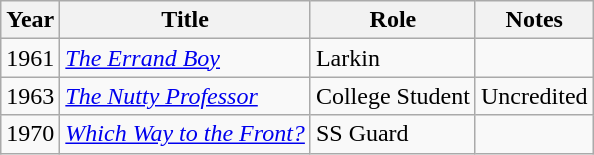<table class="wikitable">
<tr>
<th>Year</th>
<th>Title</th>
<th>Role</th>
<th>Notes</th>
</tr>
<tr>
<td>1961</td>
<td><em><a href='#'>The Errand Boy</a></em></td>
<td>Larkin</td>
<td></td>
</tr>
<tr>
<td>1963</td>
<td><em><a href='#'>The Nutty Professor</a></em></td>
<td>College Student</td>
<td>Uncredited</td>
</tr>
<tr>
<td>1970</td>
<td><em><a href='#'>Which Way to the Front?</a></em></td>
<td>SS Guard</td>
<td></td>
</tr>
</table>
